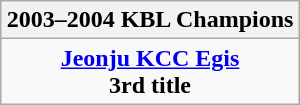<table class=wikitable style="text-align:center; margin:auto">
<tr>
<th>2003–2004 KBL Champions</th>
</tr>
<tr>
<td><strong><a href='#'>Jeonju KCC Egis</a></strong><br><strong>3rd title</strong></td>
</tr>
</table>
